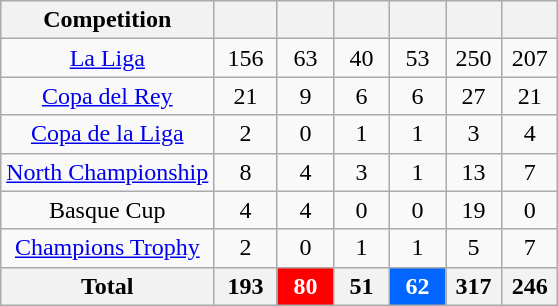<table class="wikitable" style="text-align:center">
<tr>
<th>Competition</th>
<th width=35></th>
<th width=30></th>
<th width=30></th>
<th width=30></th>
<th width=30></th>
<th width=30></th>
</tr>
<tr>
<td><a href='#'>La Liga</a></td>
<td>156</td>
<td>63</td>
<td>40</td>
<td>53</td>
<td>250</td>
<td>207</td>
</tr>
<tr>
<td><a href='#'>Copa del Rey</a></td>
<td>21</td>
<td>9</td>
<td>6</td>
<td>6</td>
<td>27</td>
<td>21</td>
</tr>
<tr>
<td><a href='#'>Copa de la Liga</a></td>
<td>2</td>
<td>0</td>
<td>1</td>
<td>1</td>
<td>3</td>
<td>4</td>
</tr>
<tr>
<td><a href='#'>North Championship</a></td>
<td>8</td>
<td>4</td>
<td>3</td>
<td>1</td>
<td>13</td>
<td>7</td>
</tr>
<tr>
<td>Basque Cup</td>
<td>4</td>
<td>4</td>
<td>0</td>
<td>0</td>
<td>19</td>
<td>0</td>
</tr>
<tr>
<td><a href='#'>Champions Trophy</a></td>
<td>2</td>
<td>0</td>
<td>1</td>
<td>1</td>
<td>5</td>
<td>7</td>
</tr>
<tr>
<th>Total</th>
<th>193</th>
<th style="text-align:center; color:#FFFFFF; background:#FF0000;">80</th>
<th>51</th>
<th style="text-align:center; color:#FFFFFF; background:#0066FF;">62</th>
<th>317</th>
<th>246</th>
</tr>
</table>
